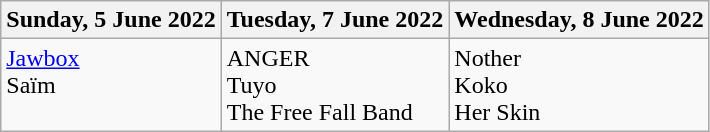<table class="wikitable">
<tr>
<th>Sunday, 5 June 2022</th>
<th>Tuesday, 7 June 2022</th>
<th>Wednesday, 8 June 2022</th>
</tr>
<tr valign="top">
<td><a href='#'>Jawbox</a><br>Saïm</td>
<td>ANGER<br>Tuyo<br>The Free Fall Band</td>
<td>Nother<br>Koko<br>Her Skin</td>
</tr>
</table>
